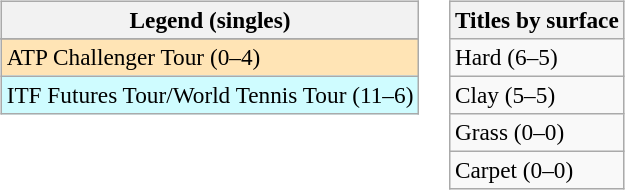<table>
<tr valign=top>
<td><br><table class=wikitable style=font-size:97%>
<tr>
<th>Legend (singles)</th>
</tr>
<tr bgcolor=e5d1cb>
</tr>
<tr bgcolor=moccasin>
<td>ATP Challenger Tour (0–4)</td>
</tr>
<tr bgcolor=cffcff>
<td>ITF Futures Tour/World Tennis Tour (11–6)</td>
</tr>
</table>
</td>
<td><br><table class=wikitable style=font-size:97%>
<tr>
<th>Titles by surface</th>
</tr>
<tr>
<td>Hard (6–5)</td>
</tr>
<tr>
<td>Clay (5–5)</td>
</tr>
<tr>
<td>Grass (0–0)</td>
</tr>
<tr>
<td>Carpet (0–0)</td>
</tr>
</table>
</td>
</tr>
</table>
